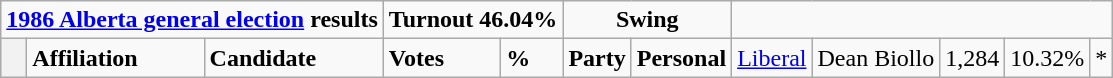<table class="wikitable">
<tr>
<td colspan="3" align=center><strong><a href='#'>1986 Alberta general election</a> results</strong></td>
<td colspan="2"><strong>Turnout 46.04%</strong></td>
<td colspan="2" align=center><strong>Swing</strong></td>
</tr>
<tr>
<th style="width: 10px;"></th>
<td><strong>Affiliation</strong></td>
<td><strong>Candidate</strong></td>
<td><strong>Votes</strong></td>
<td><strong>%</strong></td>
<td><strong>Party</strong></td>
<td><strong>Personal</strong><br>

</td>
<td><a href='#'>Liberal</a></td>
<td>Dean Biollo</td>
<td>1,284</td>
<td>10.32%</td>
<td colspan=2 align=center>*<br>


</td>
</tr>
</table>
